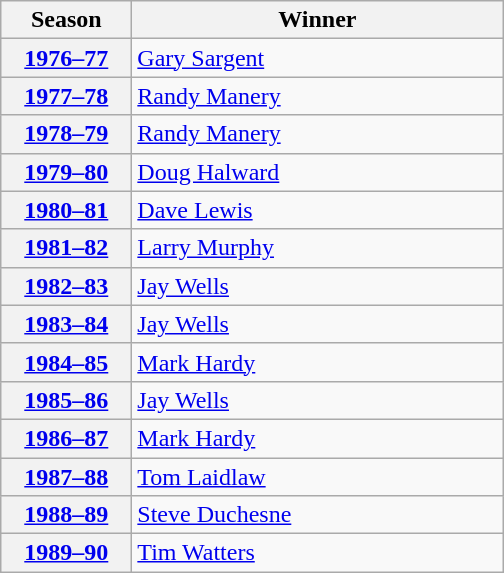<table class="wikitable">
<tr>
<th scope="col" style="width:5em">Season</th>
<th scope="col" style="width:15em">Winner</th>
</tr>
<tr>
<th scope="row"><a href='#'>1976–77</a></th>
<td><a href='#'>Gary Sargent</a></td>
</tr>
<tr>
<th scope="row"><a href='#'>1977–78</a></th>
<td><a href='#'>Randy Manery</a></td>
</tr>
<tr>
<th scope="row"><a href='#'>1978–79</a></th>
<td><a href='#'>Randy Manery</a></td>
</tr>
<tr>
<th scope="row"><a href='#'>1979–80</a></th>
<td><a href='#'>Doug Halward</a></td>
</tr>
<tr>
<th scope="row"><a href='#'>1980–81</a></th>
<td><a href='#'>Dave Lewis</a></td>
</tr>
<tr>
<th scope="row"><a href='#'>1981–82</a></th>
<td><a href='#'>Larry Murphy</a></td>
</tr>
<tr>
<th scope="row"><a href='#'>1982–83</a></th>
<td><a href='#'>Jay Wells</a></td>
</tr>
<tr>
<th scope="row"><a href='#'>1983–84</a></th>
<td><a href='#'>Jay Wells</a></td>
</tr>
<tr>
<th scope="row"><a href='#'>1984–85</a></th>
<td><a href='#'>Mark Hardy</a></td>
</tr>
<tr>
<th scope="row"><a href='#'>1985–86</a></th>
<td><a href='#'>Jay Wells</a></td>
</tr>
<tr>
<th scope="row"><a href='#'>1986–87</a></th>
<td><a href='#'>Mark Hardy</a></td>
</tr>
<tr>
<th scope="row"><a href='#'>1987–88</a></th>
<td><a href='#'>Tom Laidlaw</a></td>
</tr>
<tr>
<th scope="row"><a href='#'>1988–89</a></th>
<td><a href='#'>Steve Duchesne</a></td>
</tr>
<tr>
<th scope="row"><a href='#'>1989–90</a></th>
<td><a href='#'>Tim Watters</a></td>
</tr>
</table>
